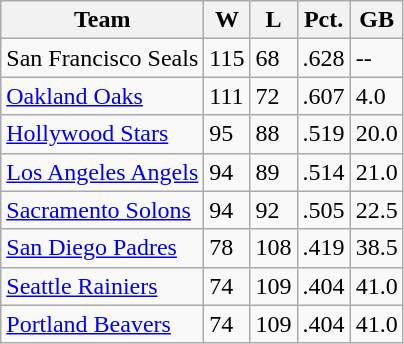<table class="wikitable">
<tr>
<th>Team</th>
<th>W</th>
<th>L</th>
<th>Pct.</th>
<th>GB</th>
</tr>
<tr>
<td>San Francisco Seals</td>
<td>115</td>
<td>68</td>
<td>.628</td>
<td>--</td>
</tr>
<tr>
<td><a href='#'>Oakland Oaks</a></td>
<td>111</td>
<td>72</td>
<td>.607</td>
<td>4.0</td>
</tr>
<tr>
<td><a href='#'>Hollywood Stars</a></td>
<td>95</td>
<td>88</td>
<td>.519</td>
<td>20.0</td>
</tr>
<tr>
<td><a href='#'>Los Angeles Angels</a></td>
<td>94</td>
<td>89</td>
<td>.514</td>
<td>21.0</td>
</tr>
<tr>
<td><a href='#'>Sacramento Solons</a></td>
<td>94</td>
<td>92</td>
<td>.505</td>
<td>22.5</td>
</tr>
<tr>
<td><a href='#'>San Diego Padres</a></td>
<td>78</td>
<td>108</td>
<td>.419</td>
<td>38.5</td>
</tr>
<tr>
<td><a href='#'>Seattle Rainiers</a></td>
<td>74</td>
<td>109</td>
<td>.404</td>
<td>41.0</td>
</tr>
<tr>
<td><a href='#'>Portland Beavers</a></td>
<td>74</td>
<td>109</td>
<td>.404</td>
<td>41.0</td>
</tr>
</table>
